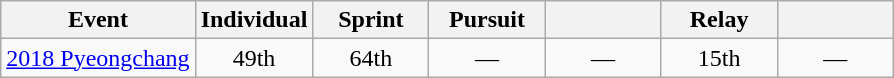<table class="wikitable" style="text-align: center;">
<tr ">
<th>Event</th>
<th style="width:70px;">Individual</th>
<th style="width:70px;">Sprint</th>
<th style="width:70px;">Pursuit</th>
<th style="width:70px;"></th>
<th style="width:70px;">Relay</th>
<th style="width:70px;"></th>
</tr>
<tr>
<td align=left> <a href='#'>2018 Pyeongchang</a></td>
<td>49th</td>
<td>64th</td>
<td>—</td>
<td>—</td>
<td>15th</td>
<td>—</td>
</tr>
</table>
